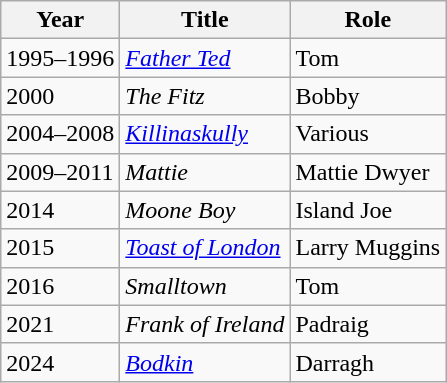<table class="wikitable">
<tr>
<th>Year</th>
<th>Title</th>
<th>Role</th>
</tr>
<tr>
<td>1995–1996</td>
<td><em><a href='#'>Father Ted</a></em></td>
<td>Tom</td>
</tr>
<tr>
<td>2000</td>
<td><em>The Fitz</em></td>
<td>Bobby</td>
</tr>
<tr>
<td>2004–2008</td>
<td><em><a href='#'>Killinaskully</a></em></td>
<td>Various</td>
</tr>
<tr>
<td>2009–2011</td>
<td><em>Mattie</em></td>
<td>Mattie Dwyer</td>
</tr>
<tr>
<td>2014</td>
<td><em>Moone Boy</em></td>
<td>Island Joe</td>
</tr>
<tr>
<td>2015</td>
<td><em><a href='#'>Toast of London</a></em></td>
<td>Larry Muggins</td>
</tr>
<tr>
<td>2016</td>
<td><em>Smalltown</em></td>
<td>Tom</td>
</tr>
<tr>
<td>2021</td>
<td><em>Frank of Ireland</em></td>
<td>Padraig</td>
</tr>
<tr>
<td>2024</td>
<td><em><a href='#'>Bodkin</a></em></td>
<td>Darragh</td>
</tr>
</table>
